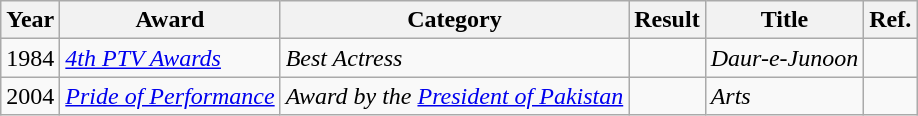<table class="wikitable">
<tr>
<th>Year</th>
<th>Award</th>
<th>Category</th>
<th>Result</th>
<th>Title</th>
<th>Ref.</th>
</tr>
<tr>
<td>1984</td>
<td><em><a href='#'>4th PTV Awards</a></em></td>
<td><em>Best Actress</em></td>
<td></td>
<td><em>Daur-e-Junoon</em></td>
<td></td>
</tr>
<tr>
<td>2004</td>
<td><em><a href='#'>Pride of Performance</a></em></td>
<td><em>Award by the <a href='#'>President of Pakistan</a></em></td>
<td></td>
<td><em>Arts</em></td>
<td></td>
</tr>
</table>
